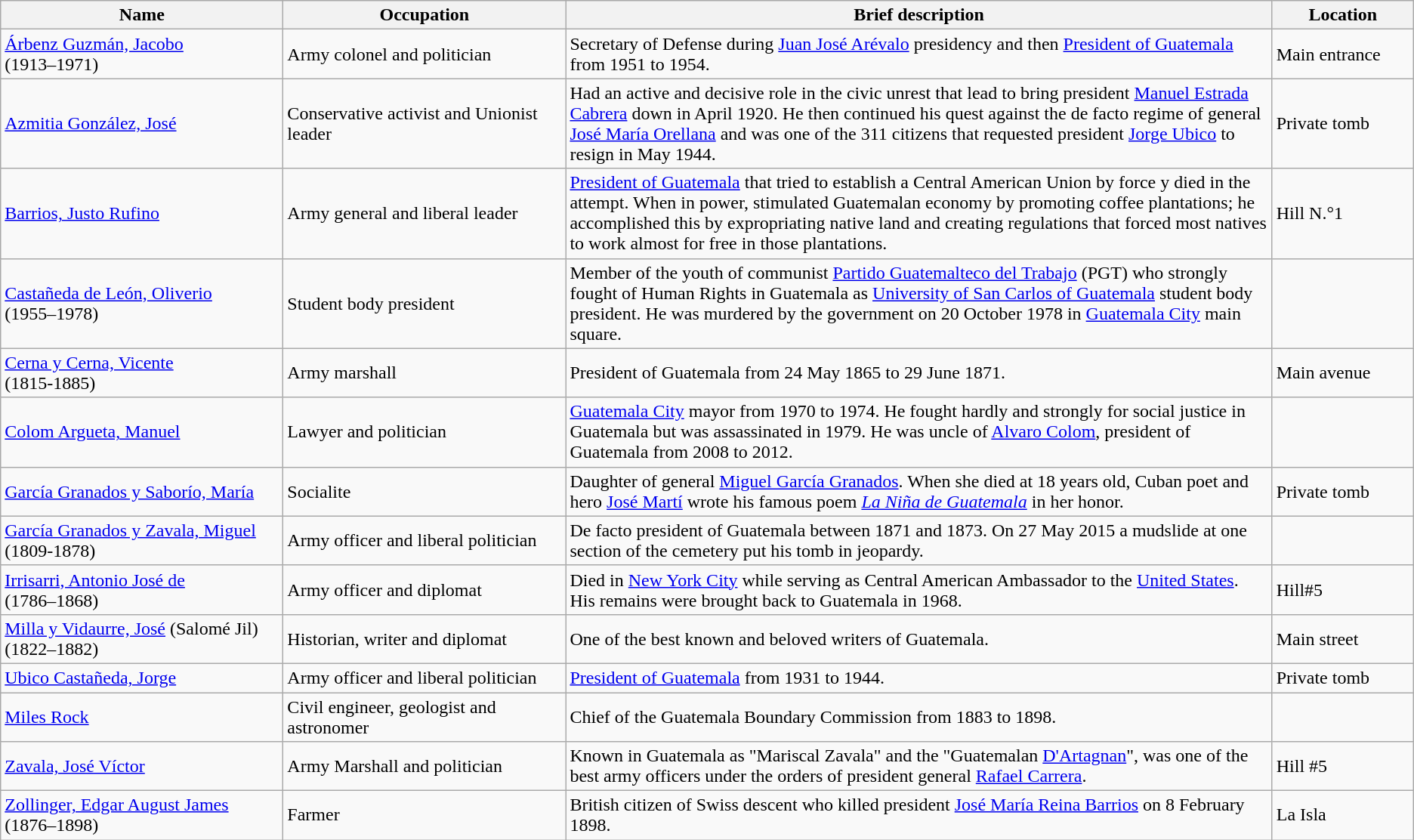<table class="wikitable collapsible collapsed">
<tr>
<th width=20%>Name</th>
<th width=20%>Occupation</th>
<th>Brief description</th>
<th width=10%>Location</th>
</tr>
<tr>
<td><a href='#'>Árbenz Guzmán, Jacobo</a><br>(1913–1971)</td>
<td>Army colonel and politician</td>
<td>Secretary of Defense during <a href='#'>Juan José Arévalo</a> presidency and then <a href='#'>President of Guatemala</a> from 1951 to 1954.  </td>
<td>Main entrance</td>
</tr>
<tr>
<td><a href='#'>Azmitia González, José</a></td>
<td>Conservative activist and Unionist leader</td>
<td>Had an active and decisive role in the civic unrest that lead to bring president <a href='#'>Manuel Estrada Cabrera</a> down in April 1920.  He then continued his quest against the de facto regime of general <a href='#'>José María Orellana</a> and was one of the 311 citizens that requested president <a href='#'>Jorge Ubico</a> to resign in May 1944.</td>
<td>Private tomb</td>
</tr>
<tr>
<td><a href='#'>Barrios, Justo Rufino</a></td>
<td>Army general and liberal leader</td>
<td><a href='#'>President of Guatemala</a> that tried to establish a Central American Union by force y died in the attempt.  When in power, stimulated Guatemalan economy by promoting coffee plantations; he accomplished this by expropriating native land and creating regulations that forced most natives to work almost for free in those plantations.</td>
<td>Hill N.°1</td>
</tr>
<tr>
<td><a href='#'>Castañeda de León, Oliverio</a><br>(1955–1978)</td>
<td>Student body president</td>
<td>Member of the youth of communist <a href='#'>Partido Guatemalteco del Trabajo</a> (PGT) who strongly fought of Human Rights in Guatemala as <a href='#'>University of San Carlos of Guatemala</a> student body president.  He was murdered by the government on 20 October 1978 in <a href='#'>Guatemala City</a> main square.</td>
</tr>
<tr>
<td><a href='#'>Cerna y Cerna, Vicente</a><br>(1815-1885)</td>
<td>Army marshall</td>
<td>President of Guatemala from 24 May 1865 to 29 June 1871.</td>
<td>Main avenue</td>
</tr>
<tr>
<td><a href='#'>Colom Argueta, Manuel</a></td>
<td>Lawyer and politician</td>
<td><a href='#'>Guatemala City</a> mayor from 1970 to 1974. He fought hardly and strongly for social justice in Guatemala but was assassinated in 1979.  He was uncle of <a href='#'>Alvaro Colom</a>, president of Guatemala from 2008 to 2012.</td>
</tr>
<tr>
<td><a href='#'>García Granados y Saborío, María</a></td>
<td>Socialite</td>
<td>Daughter of general <a href='#'>Miguel García Granados</a>. When she died at 18 years old, Cuban poet and hero <a href='#'>José Martí</a> wrote his famous poem <em><a href='#'>La Niña de Guatemala</a></em> in her honor.</td>
<td>Private tomb</td>
</tr>
<tr>
<td><a href='#'>García Granados y Zavala, Miguel</a><br>(1809-1878)</td>
<td>Army officer and liberal politician</td>
<td>De facto president of Guatemala between 1871 and 1873. On 27 May 2015 a mudslide at one section of the cemetery put his tomb in jeopardy.</td>
</tr>
<tr>
<td><a href='#'>Irrisarri, Antonio José de</a><br>(1786–1868)</td>
<td>Army officer and diplomat</td>
<td>Died in <a href='#'>New York City</a> while serving as Central American Ambassador to the <a href='#'>United States</a>. His remains were brought back to Guatemala in 1968.</td>
<td>Hill#5</td>
</tr>
<tr>
<td><a href='#'>Milla y Vidaurre, José</a> (Salomé Jil)<br>(1822–1882)</td>
<td>Historian, writer and diplomat</td>
<td>One of the best known and beloved writers of Guatemala.</td>
<td>Main street</td>
</tr>
<tr>
<td><a href='#'>Ubico Castañeda, Jorge</a></td>
<td>Army officer and liberal politician</td>
<td><a href='#'>President of Guatemala</a> from 1931 to 1944.</td>
<td>Private tomb</td>
</tr>
<tr>
<td><a href='#'>Miles Rock</a></td>
<td>Civil engineer, geologist and astronomer</td>
<td>Chief of the Guatemala Boundary Commission from 1883 to 1898.</td>
<td></td>
</tr>
<tr>
<td><a href='#'>Zavala, José Víctor</a></td>
<td>Army Marshall and politician</td>
<td>Known in Guatemala as "Mariscal Zavala" and the "Guatemalan <a href='#'>D'Artagnan</a>", was one of the best army officers under the orders of president general <a href='#'>Rafael Carrera</a>.</td>
<td>Hill #5</td>
</tr>
<tr>
<td><a href='#'>Zollinger, Edgar August James</a><br>(1876–1898)</td>
<td>Farmer</td>
<td>British citizen of Swiss descent who killed president <a href='#'>José María Reina Barrios</a> on 8 February 1898.</td>
<td>La Isla</td>
</tr>
</table>
